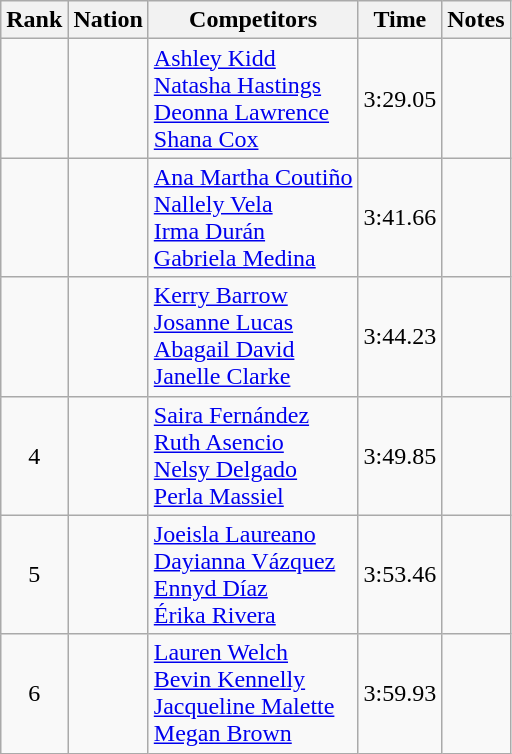<table class="wikitable sortable" style="text-align:center">
<tr>
<th>Rank</th>
<th>Nation</th>
<th>Competitors</th>
<th>Time</th>
<th>Notes</th>
</tr>
<tr>
<td align=center></td>
<td align=left></td>
<td align=left><a href='#'>Ashley Kidd</a><br><a href='#'>Natasha Hastings</a><br><a href='#'>Deonna Lawrence</a><br><a href='#'>Shana Cox</a></td>
<td>3:29.05</td>
<td></td>
</tr>
<tr>
<td align=center></td>
<td align=left></td>
<td align=left><a href='#'>Ana Martha Coutiño</a><br><a href='#'>Nallely Vela</a><br><a href='#'>Irma Durán</a><br><a href='#'>Gabriela Medina</a></td>
<td>3:41.66</td>
<td></td>
</tr>
<tr>
<td align=center></td>
<td align=left></td>
<td align=left><a href='#'>Kerry Barrow</a><br><a href='#'>Josanne Lucas</a><br><a href='#'>Abagail David</a><br><a href='#'>Janelle Clarke</a></td>
<td>3:44.23</td>
<td></td>
</tr>
<tr>
<td align=center>4</td>
<td align=left></td>
<td align=left><a href='#'>Saira Fernández</a><br><a href='#'>Ruth Asencio</a><br><a href='#'>Nelsy Delgado</a><br><a href='#'>Perla Massiel</a></td>
<td>3:49.85</td>
<td></td>
</tr>
<tr>
<td align=center>5</td>
<td align=left></td>
<td align=left><a href='#'>Joeisla Laureano</a><br><a href='#'>Dayianna Vázquez</a><br><a href='#'>Ennyd Díaz</a><br><a href='#'>Érika Rivera</a></td>
<td>3:53.46</td>
<td></td>
</tr>
<tr>
<td align=center>6</td>
<td align=left></td>
<td align=left><a href='#'>Lauren Welch</a><br><a href='#'>Bevin Kennelly</a><br><a href='#'>Jacqueline Malette</a><br><a href='#'>Megan Brown</a></td>
<td>3:59.93</td>
<td></td>
</tr>
</table>
